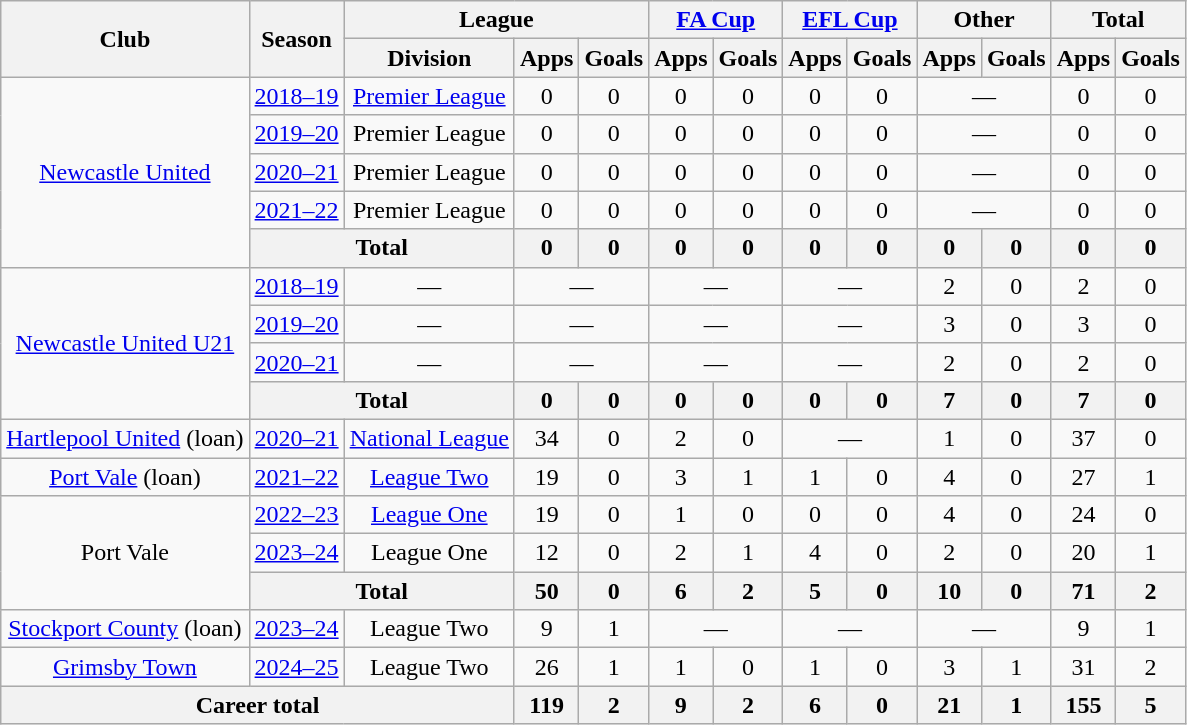<table class="wikitable" style="text-align:center">
<tr>
<th rowspan="2">Club</th>
<th rowspan="2">Season</th>
<th colspan="3">League</th>
<th colspan="2"><a href='#'>FA Cup</a></th>
<th colspan="2"><a href='#'>EFL Cup</a></th>
<th colspan="2">Other</th>
<th colspan="2">Total</th>
</tr>
<tr>
<th>Division</th>
<th>Apps</th>
<th>Goals</th>
<th>Apps</th>
<th>Goals</th>
<th>Apps</th>
<th>Goals</th>
<th>Apps</th>
<th>Goals</th>
<th>Apps</th>
<th>Goals</th>
</tr>
<tr>
<td rowspan="5"><a href='#'>Newcastle United</a></td>
<td><a href='#'>2018–19</a></td>
<td><a href='#'>Premier League</a></td>
<td>0</td>
<td>0</td>
<td>0</td>
<td>0</td>
<td>0</td>
<td>0</td>
<td colspan=2>—</td>
<td>0</td>
<td>0</td>
</tr>
<tr>
<td><a href='#'>2019–20</a></td>
<td>Premier League</td>
<td>0</td>
<td>0</td>
<td>0</td>
<td>0</td>
<td>0</td>
<td>0</td>
<td colspan=2>—</td>
<td>0</td>
<td>0</td>
</tr>
<tr>
<td><a href='#'>2020–21</a></td>
<td>Premier League</td>
<td>0</td>
<td>0</td>
<td>0</td>
<td>0</td>
<td>0</td>
<td>0</td>
<td colspan=2>—</td>
<td>0</td>
<td>0</td>
</tr>
<tr>
<td><a href='#'>2021–22</a></td>
<td>Premier League</td>
<td>0</td>
<td>0</td>
<td>0</td>
<td>0</td>
<td>0</td>
<td>0</td>
<td colspan=2>—</td>
<td>0</td>
<td>0</td>
</tr>
<tr>
<th colspan="2">Total</th>
<th>0</th>
<th>0</th>
<th>0</th>
<th>0</th>
<th>0</th>
<th>0</th>
<th>0</th>
<th>0</th>
<th>0</th>
<th>0</th>
</tr>
<tr>
<td rowspan="4"><a href='#'>Newcastle United U21</a></td>
<td><a href='#'>2018–19</a></td>
<td>—</td>
<td colspan=2>—</td>
<td colspan=2>—</td>
<td colspan=2>—</td>
<td>2</td>
<td>0</td>
<td>2</td>
<td>0</td>
</tr>
<tr>
<td><a href='#'>2019–20</a></td>
<td>—</td>
<td colspan=2>—</td>
<td colspan=2>—</td>
<td colspan=2>—</td>
<td>3</td>
<td>0</td>
<td>3</td>
<td>0</td>
</tr>
<tr>
<td><a href='#'>2020–21</a></td>
<td>—</td>
<td colspan=2>—</td>
<td colspan=2>—</td>
<td colspan=2>—</td>
<td>2</td>
<td>0</td>
<td>2</td>
<td>0</td>
</tr>
<tr>
<th colspan="2">Total</th>
<th>0</th>
<th>0</th>
<th>0</th>
<th>0</th>
<th>0</th>
<th>0</th>
<th>7</th>
<th>0</th>
<th>7</th>
<th>0</th>
</tr>
<tr>
<td><a href='#'>Hartlepool United</a> (loan)</td>
<td><a href='#'>2020–21</a></td>
<td><a href='#'>National League</a></td>
<td>34</td>
<td>0</td>
<td>2</td>
<td>0</td>
<td colspan=2>—</td>
<td>1</td>
<td>0</td>
<td>37</td>
<td>0</td>
</tr>
<tr>
<td><a href='#'>Port Vale</a> (loan)</td>
<td><a href='#'>2021–22</a></td>
<td><a href='#'>League Two</a></td>
<td>19</td>
<td>0</td>
<td>3</td>
<td>1</td>
<td>1</td>
<td>0</td>
<td>4</td>
<td>0</td>
<td>27</td>
<td>1</td>
</tr>
<tr>
<td rowspan="3">Port Vale</td>
<td><a href='#'>2022–23</a></td>
<td><a href='#'>League One</a></td>
<td>19</td>
<td>0</td>
<td>1</td>
<td>0</td>
<td>0</td>
<td>0</td>
<td>4</td>
<td>0</td>
<td>24</td>
<td>0</td>
</tr>
<tr>
<td><a href='#'>2023–24</a></td>
<td>League One</td>
<td>12</td>
<td>0</td>
<td>2</td>
<td>1</td>
<td>4</td>
<td>0</td>
<td>2</td>
<td>0</td>
<td>20</td>
<td>1</td>
</tr>
<tr>
<th colspan="2">Total</th>
<th>50</th>
<th>0</th>
<th>6</th>
<th>2</th>
<th>5</th>
<th>0</th>
<th>10</th>
<th>0</th>
<th>71</th>
<th>2</th>
</tr>
<tr>
<td><a href='#'>Stockport County</a> (loan)</td>
<td><a href='#'>2023–24</a></td>
<td>League Two</td>
<td>9</td>
<td>1</td>
<td colspan=2>—</td>
<td colspan=2>—</td>
<td colspan=2>—</td>
<td>9</td>
<td>1</td>
</tr>
<tr>
<td><a href='#'>Grimsby Town</a></td>
<td><a href='#'>2024–25</a></td>
<td>League Two</td>
<td>26</td>
<td>1</td>
<td>1</td>
<td>0</td>
<td>1</td>
<td>0</td>
<td>3</td>
<td>1</td>
<td>31</td>
<td>2</td>
</tr>
<tr>
<th colspan="3">Career total</th>
<th>119</th>
<th>2</th>
<th>9</th>
<th>2</th>
<th>6</th>
<th>0</th>
<th>21</th>
<th>1</th>
<th>155</th>
<th>5</th>
</tr>
</table>
